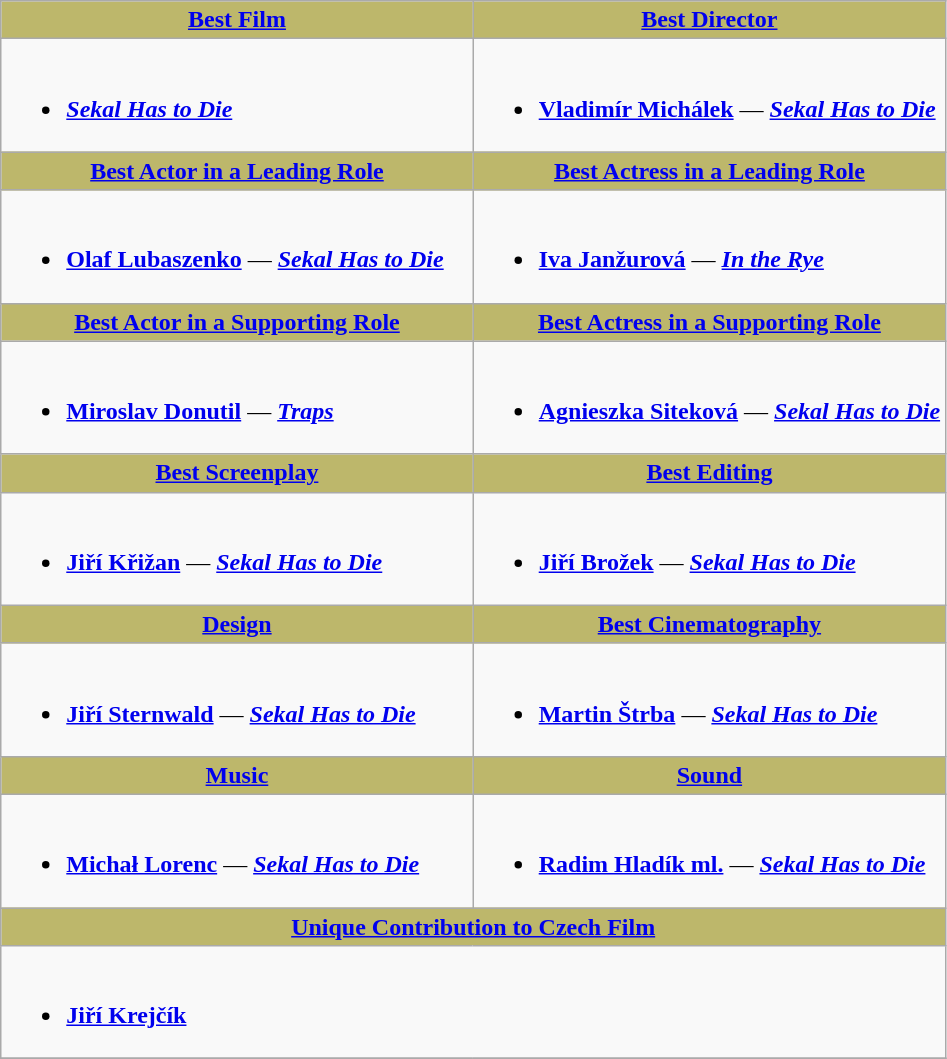<table class=wikitable>
<tr>
<th style="background:#BDB76B; width: 50%"><a href='#'>Best Film</a></th>
<th style="background:#BDB76B; width: 50%"><a href='#'>Best Director</a></th>
</tr>
<tr>
<td valign="top"><br><ul><li><strong><em><a href='#'>Sekal Has to Die</a></em></strong></li></ul></td>
<td valign="top"><br><ul><li><strong><a href='#'>Vladimír Michálek</a></strong> — <strong><em><a href='#'>Sekal Has to Die</a></em></strong></li></ul></td>
</tr>
<tr>
<th style="background:#BDB76B;"><a href='#'>Best Actor in a Leading Role</a></th>
<th style="background:#BDB76B;"><a href='#'>Best Actress in a Leading Role</a></th>
</tr>
<tr>
<td valign="top"><br><ul><li><strong><a href='#'>Olaf Lubaszenko</a></strong> — <strong><em><a href='#'>Sekal Has to Die</a></em></strong></li></ul></td>
<td valign="top"><br><ul><li><strong><a href='#'>Iva Janžurová</a></strong> — <strong><em><a href='#'>In the Rye</a></em></strong></li></ul></td>
</tr>
<tr>
<th style="background:#BDB76B;"><a href='#'>Best Actor in a Supporting Role</a></th>
<th style="background:#BDB76B;"><a href='#'>Best Actress in a Supporting Role</a></th>
</tr>
<tr>
<td valign="top"><br><ul><li><strong><a href='#'>Miroslav Donutil</a></strong> — <strong><em><a href='#'>Traps</a></em></strong></li></ul></td>
<td valign="top"><br><ul><li><strong><a href='#'>Agnieszka Siteková</a></strong> — <strong><em><a href='#'>Sekal Has to Die</a></em></strong></li></ul></td>
</tr>
<tr>
<th style="background:#BDB76B;"><a href='#'>Best Screenplay</a></th>
<th style="background:#BDB76B;"><a href='#'>Best Editing</a></th>
</tr>
<tr>
<td valign="top"><br><ul><li><strong><a href='#'>Jiří Křižan</a></strong> — <strong><em><a href='#'>Sekal Has to Die</a></em></strong></li></ul></td>
<td valign="top"><br><ul><li><strong><a href='#'>Jiří Brožek</a></strong> — <strong><em><a href='#'>Sekal Has to Die</a></em></strong></li></ul></td>
</tr>
<tr>
<th style="background:#BDB76B;"><a href='#'>Design</a></th>
<th style="background:#BDB76B;"><a href='#'>Best Cinematography</a></th>
</tr>
<tr>
<td valign="top"><br><ul><li><strong><a href='#'>Jiří Sternwald</a></strong> — <strong><em><a href='#'>Sekal Has to Die</a></em></strong></li></ul></td>
<td valign="top"><br><ul><li><strong><a href='#'>Martin Štrba</a></strong> — <strong><em><a href='#'>Sekal Has to Die</a></em></strong></li></ul></td>
</tr>
<tr>
<th style="background:#BDB76B;"><a href='#'>Music</a></th>
<th style="background:#BDB76B;"><a href='#'>Sound</a></th>
</tr>
<tr>
<td valign="top"><br><ul><li><strong><a href='#'>Michał Lorenc</a></strong> — <strong><em><a href='#'>Sekal Has to Die</a></em></strong></li></ul></td>
<td valign="top"><br><ul><li><strong><a href='#'>Radim Hladík ml.</a></strong> — <strong><em><a href='#'>Sekal Has to Die</a></em></strong></li></ul></td>
</tr>
<tr>
<th style="background:#BDB76B;" colspan="2"><a href='#'>Unique Contribution to Czech Film</a></th>
</tr>
<tr>
<td valign="top" colspan="2"><br><ul><li><strong><a href='#'>Jiří Krejčík</a></strong></li></ul></td>
</tr>
<tr>
</tr>
</table>
